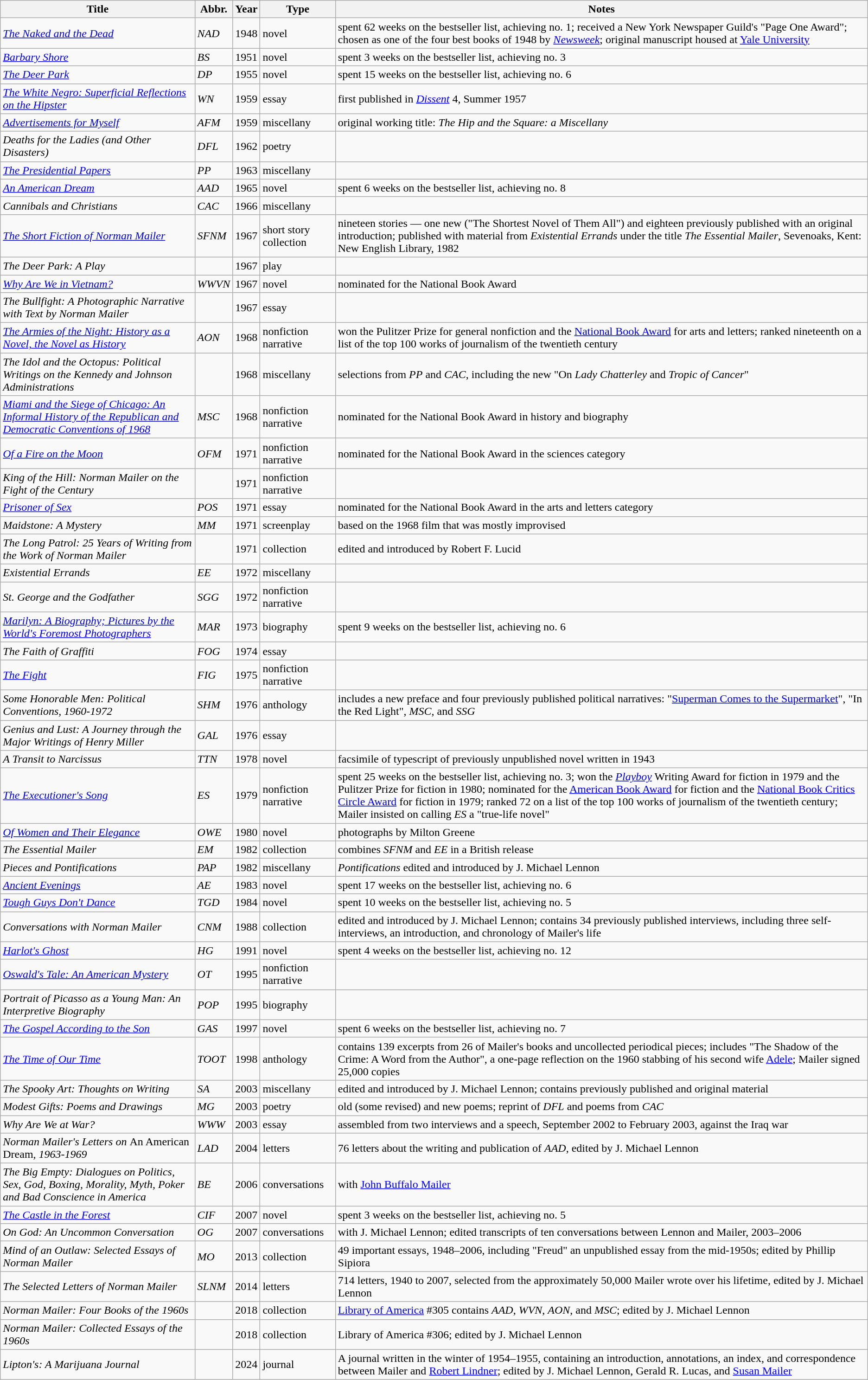<table class="wikitable sortable" border="1">
<tr>
<th>Title</th>
<th>Abbr.</th>
<th>Year</th>
<th>Type</th>
<th>Notes</th>
</tr>
<tr>
<td><em><a href='#'>The Naked and the Dead</a></em></td>
<td><em>NAD</em></td>
<td>1948</td>
<td>novel</td>
<td>spent 62 weeks on the bestseller list, achieving no. 1; received a New York Newspaper Guild's "Page One Award"; chosen as one of the four best books of 1948 by <em><a href='#'>Newsweek</a></em>; original manuscript housed at <a href='#'>Yale University</a></td>
</tr>
<tr>
<td><em><a href='#'>Barbary Shore</a></em></td>
<td><em>BS</em></td>
<td>1951</td>
<td>novel</td>
<td>spent 3 weeks on the bestseller list, achieving no. 3</td>
</tr>
<tr>
<td><em><a href='#'>The Deer Park</a></em></td>
<td><em>DP</em></td>
<td>1955</td>
<td>novel</td>
<td>spent 15 weeks on the bestseller list, achieving no. 6</td>
</tr>
<tr>
<td><em><a href='#'>The White Negro: Superficial Reflections on the Hipster</a></em></td>
<td><em>WN</em></td>
<td>1959</td>
<td>essay</td>
<td>first published in <em><a href='#'>Dissent</a></em> 4, Summer 1957</td>
</tr>
<tr>
<td><em><a href='#'>Advertisements for Myself</a></em></td>
<td><em>AFM</em></td>
<td>1959</td>
<td>miscellany</td>
<td>original working title: <em>The Hip and the Square: a Miscellany</em></td>
</tr>
<tr>
<td><em>Deaths for the Ladies (and Other Disasters)</em></td>
<td><em>DFL</em></td>
<td>1962</td>
<td>poetry</td>
<td></td>
</tr>
<tr>
<td><em><a href='#'>The Presidential Papers</a></em></td>
<td><em>PP</em></td>
<td>1963</td>
<td>miscellany</td>
<td></td>
</tr>
<tr>
<td><em><a href='#'>An American Dream</a></em></td>
<td><em>AAD</em></td>
<td>1965</td>
<td>novel</td>
<td>spent 6 weeks on the bestseller list, achieving no. 8</td>
</tr>
<tr>
<td><em>Cannibals and Christians</em></td>
<td><em>CAC</em></td>
<td>1966</td>
<td>miscellany</td>
<td></td>
</tr>
<tr>
<td><em><a href='#'>The Short Fiction of Norman Mailer</a></em></td>
<td><em>SFNM</em></td>
<td>1967</td>
<td>short story collection</td>
<td>nineteen stories — one new ("The Shortest Novel of Them All") and eighteen previously published with an original introduction; published with material from <em>Existential Errands</em> under the title <em>The Essential Mailer</em>, Sevenoaks, Kent: New English Library, 1982</td>
</tr>
<tr>
<td><em>The Deer Park: A Play</em></td>
<td></td>
<td>1967</td>
<td>play</td>
<td></td>
</tr>
<tr>
<td><em><a href='#'>Why Are We in Vietnam?</a></em></td>
<td><em>WWVN</em></td>
<td>1967</td>
<td>novel</td>
<td>nominated for the National Book Award</td>
</tr>
<tr>
<td><em>The Bullfight: A Photographic Narrative with Text by Norman Mailer</em></td>
<td></td>
<td>1967</td>
<td>essay</td>
<td></td>
</tr>
<tr>
<td><em><a href='#'>The Armies of the Night: History as a Novel, the Novel as History</a></em></td>
<td><em>AON</em></td>
<td>1968</td>
<td>nonfiction narrative</td>
<td>won the Pulitzer Prize for general nonfiction and the <a href='#'>National Book Award</a> for arts and letters; ranked nineteenth on a list of the top 100 works of journalism of the twentieth century</td>
</tr>
<tr>
<td><em>The Idol and the Octopus: Political Writings on the Kennedy and Johnson Administrations</em></td>
<td></td>
<td>1968</td>
<td>miscellany</td>
<td>selections from <em>PP</em> and <em>CAC</em>, including the new "On <em>Lady Chatterley</em> and <em>Tropic of Cancer</em>"</td>
</tr>
<tr>
<td><em><a href='#'>Miami and the Siege of Chicago: An Informal History of the Republican and Democratic Conventions of 1968</a></em></td>
<td><em>MSC</em></td>
<td>1968</td>
<td>nonfiction narrative</td>
<td>nominated for the National Book Award in history and biography</td>
</tr>
<tr>
<td><em><a href='#'>Of a Fire on the Moon</a></em></td>
<td><em>OFM</em></td>
<td>1971</td>
<td>nonfiction narrative</td>
<td>nominated for the National Book Award in the sciences category</td>
</tr>
<tr>
<td><em>King of the Hill: Norman Mailer on the Fight of the Century</em></td>
<td></td>
<td>1971</td>
<td>nonfiction narrative</td>
<td></td>
</tr>
<tr>
<td><em><a href='#'>Prisoner of Sex</a></em></td>
<td><em>POS</em></td>
<td>1971</td>
<td>essay</td>
<td>nominated for the National Book Award in the arts and letters category</td>
</tr>
<tr>
<td><em>Maidstone: A Mystery</em></td>
<td><em>MM</em></td>
<td>1971</td>
<td>screenplay</td>
<td>based on the 1968 film that was mostly improvised</td>
</tr>
<tr>
<td><em>The Long Patrol: 25 Years of Writing from the Work of Norman Mailer</em></td>
<td></td>
<td>1971</td>
<td>collection</td>
<td>edited and introduced by Robert F. Lucid</td>
</tr>
<tr>
<td><em>Existential Errands</em></td>
<td><em>EE</em></td>
<td>1972</td>
<td>miscellany</td>
<td></td>
</tr>
<tr>
<td><em>St. George and the Godfather</em></td>
<td><em>SGG</em></td>
<td>1972</td>
<td>nonfiction narrative</td>
<td></td>
</tr>
<tr>
<td><em><a href='#'>Marilyn: A Biography; Pictures by the World's Foremost Photographers</a></em></td>
<td><em>MAR</em></td>
<td>1973</td>
<td>biography</td>
<td>spent 9 weeks on the bestseller list, achieving no. 6</td>
</tr>
<tr>
<td><em>The Faith of Graffiti</em></td>
<td><em>FOG</em></td>
<td>1974</td>
<td>essay</td>
<td></td>
</tr>
<tr>
<td><em><a href='#'>The Fight</a></em></td>
<td><em>FIG</em></td>
<td>1975</td>
<td>nonfiction narrative</td>
<td></td>
</tr>
<tr>
<td><em>Some Honorable Men: Political Conventions, 1960-1972</em></td>
<td><em>SHM</em></td>
<td>1976</td>
<td>anthology</td>
<td>includes a new preface and four previously published political narratives: "<a href='#'>Superman Comes to the Supermarket</a>", "In the Red Light", <em>MSC</em>, and <em>SSG</em></td>
</tr>
<tr>
<td><em>Genius and Lust: A Journey through the Major Writings of Henry Miller</em></td>
<td><em>GAL</em></td>
<td>1976</td>
<td>essay</td>
<td></td>
</tr>
<tr>
<td><em>A Transit to Narcissus</em></td>
<td><em>TTN</em></td>
<td>1978</td>
<td>novel</td>
<td>facsimile of typescript of previously unpublished novel written in 1943</td>
</tr>
<tr>
<td><em><a href='#'>The Executioner's Song</a></em></td>
<td><em>ES</em></td>
<td>1979</td>
<td>nonfiction narrative</td>
<td>spent 25 weeks on the bestseller list, achieving no. 3; won the <em><a href='#'>Playboy</a></em> Writing Award for fiction in 1979 and the Pulitzer Prize for fiction in 1980; nominated for the <a href='#'>American Book Award</a> for fiction and the <a href='#'>National Book Critics Circle Award</a> for fiction in 1979; ranked 72 on a list of the top 100 works of journalism of the twentieth century; Mailer insisted on calling <em>ES</em> a "true-life novel"</td>
</tr>
<tr>
<td><em><a href='#'>Of Women and Their Elegance</a></em></td>
<td><em>OWE</em></td>
<td>1980</td>
<td>novel</td>
<td>photographs by Milton Greene</td>
</tr>
<tr>
<td><em>The Essential Mailer</em></td>
<td><em>EM</em></td>
<td>1982</td>
<td>collection</td>
<td>combines <em>SFNM</em> and <em>EE</em> in a British release</td>
</tr>
<tr>
<td><em>Pieces and Pontifications</em></td>
<td><em>PAP</em></td>
<td>1982</td>
<td>miscellany</td>
<td><em>Pontifications</em> edited and introduced by J. Michael Lennon</td>
</tr>
<tr>
<td><em><a href='#'>Ancient Evenings</a></em></td>
<td><em>AE</em></td>
<td>1983</td>
<td>novel</td>
<td>spent 17 weeks on the bestseller list, achieving no. 6</td>
</tr>
<tr>
<td><em><a href='#'>Tough Guys Don't Dance</a></em></td>
<td><em>TGD</em></td>
<td>1984</td>
<td>novel</td>
<td>spent 10 weeks on the bestseller list, achieving no. 5</td>
</tr>
<tr>
<td><em>Conversations with Norman Mailer</em></td>
<td><em>CNM</em></td>
<td>1988</td>
<td>collection</td>
<td>edited and introduced by J. Michael Lennon; contains 34 previously published interviews, including three self-interviews, an introduction, and chronology of Mailer's life</td>
</tr>
<tr>
<td><em><a href='#'>Harlot's Ghost</a></em></td>
<td><em>HG</em></td>
<td>1991</td>
<td>novel</td>
<td>spent 4 weeks on the bestseller list, achieving no. 12</td>
</tr>
<tr>
<td><em><a href='#'>Oswald's Tale: An American Mystery</a></em></td>
<td><em>OT</em></td>
<td>1995</td>
<td>nonfiction narrative</td>
<td></td>
</tr>
<tr>
<td><em>Portrait of Picasso as a Young Man: An Interpretive Biography</em></td>
<td><em>POP</em></td>
<td>1995</td>
<td>biography</td>
<td></td>
</tr>
<tr>
<td><em><a href='#'>The Gospel According to the Son</a></em></td>
<td><em>GAS</em></td>
<td>1997</td>
<td>novel</td>
<td>spent 6 weeks on the bestseller list, achieving no. 7</td>
</tr>
<tr>
<td><em><a href='#'>The Time of Our Time</a></em></td>
<td><em>TOOT</em></td>
<td>1998</td>
<td>anthology</td>
<td>contains 139 excerpts from 26 of Mailer's books and uncollected periodical pieces; includes "The Shadow of the Crime: A Word from the Author", a one-page reflection on the 1960 stabbing of his second wife <a href='#'>Adele</a>; Mailer signed 25,000 copies</td>
</tr>
<tr>
<td><em>The Spooky Art: Thoughts on Writing</em></td>
<td><em>SA</em></td>
<td>2003</td>
<td>miscellany</td>
<td>edited and introduced by J. Michael Lennon; contains previously published and original material</td>
</tr>
<tr>
<td><em>Modest Gifts: Poems and Drawings</em></td>
<td><em>MG</em></td>
<td>2003</td>
<td>poetry</td>
<td>old (some revised) and new poems; reprint of <em>DFL</em> and poems from <em>CAC</em></td>
</tr>
<tr>
<td><em>Why Are We at War?</em></td>
<td><em>WWW</em></td>
<td>2003</td>
<td>essay</td>
<td>assembled from two interviews and a speech, September 2002 to February 2003, against the Iraq war</td>
</tr>
<tr>
<td><em>Norman Mailer's Letters on </em>An American Dream<em>, 1963-1969</em></td>
<td><em>LAD</em></td>
<td>2004</td>
<td>letters</td>
<td>76 letters about the writing and publication of <em>AAD</em>, edited by J. Michael Lennon</td>
</tr>
<tr>
<td><em>The Big Empty: Dialogues on Politics, Sex, God, Boxing, Morality, Myth, Poker and Bad Conscience in America</em></td>
<td><em>BE</em></td>
<td>2006</td>
<td>conversations</td>
<td>with <a href='#'>John Buffalo Mailer</a></td>
</tr>
<tr>
<td><em><a href='#'>The Castle in the Forest</a></em></td>
<td><em>CIF</em></td>
<td>2007</td>
<td>novel</td>
<td>spent 3 weeks on the bestseller list, achieving no. 5</td>
</tr>
<tr>
<td><em>On God: An Uncommon Conversation</em></td>
<td><em>OG</em></td>
<td>2007</td>
<td>conversations</td>
<td>with J. Michael Lennon; edited transcripts of ten conversations between Lennon and Mailer, 2003–2006</td>
</tr>
<tr>
<td><em>Mind of an Outlaw: Selected Essays of Norman Mailer</em></td>
<td><em>MO</em></td>
<td>2013</td>
<td>collection</td>
<td>49 important essays, 1948–2006, including "Freud" an unpublished essay from the mid-1950s; edited by Phillip Sipiora</td>
</tr>
<tr>
<td><em>The Selected Letters of Norman Mailer</em></td>
<td><em>SLNM</em></td>
<td>2014</td>
<td>letters</td>
<td>714 letters, 1940 to 2007, selected from the approximately 50,000 Mailer wrote over his lifetime, edited by J. Michael Lennon</td>
</tr>
<tr>
<td><em>Norman Mailer: Four Books of the 1960s</em></td>
<td></td>
<td>2018</td>
<td>collection</td>
<td><a href='#'>Library of America</a> #305 contains <em>AAD</em>, <em>WVN</em>, <em>AON</em>, and <em>MSC</em>; edited by J. Michael Lennon</td>
</tr>
<tr>
<td><em>Norman Mailer: Collected Essays of the 1960s</em></td>
<td></td>
<td>2018</td>
<td>collection</td>
<td>Library of America #306; edited by J. Michael Lennon</td>
</tr>
<tr>
<td><em>Lipton's: A Marijuana Journal</em></td>
<td></td>
<td>2024</td>
<td>journal</td>
<td>A journal written in the winter of 1954–1955, containing an introduction, annotations, an index, and correspondence between Mailer and <a href='#'>Robert Lindner</a>; edited by J. Michael Lennon, Gerald R. Lucas, and <a href='#'>Susan Mailer</a></td>
</tr>
</table>
